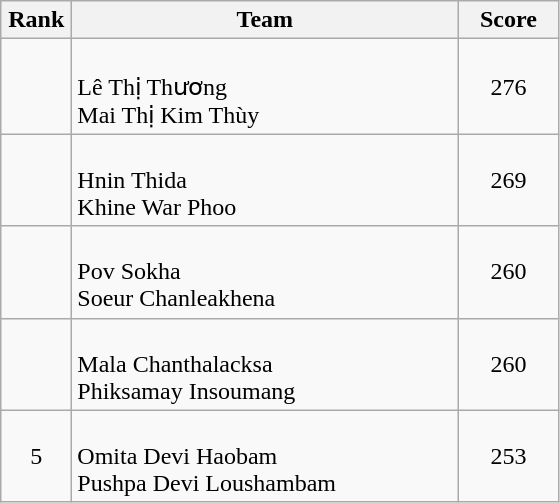<table class=wikitable style="text-align:center">
<tr>
<th width=40>Rank</th>
<th width=250>Team</th>
<th width=60>Score</th>
</tr>
<tr>
<td></td>
<td align=left><br>Lê Thị Thương<br>Mai Thị Kim Thùy</td>
<td>276</td>
</tr>
<tr>
<td></td>
<td align=left><br>Hnin Thida<br>Khine War Phoo</td>
<td>269</td>
</tr>
<tr>
<td></td>
<td align=left><br>Pov Sokha<br>Soeur Chanleakhena</td>
<td>260</td>
</tr>
<tr>
<td></td>
<td align=left><br>Mala Chanthalacksa<br>Phiksamay Insoumang</td>
<td>260</td>
</tr>
<tr>
<td>5</td>
<td align=left><br>Omita Devi Haobam<br>Pushpa Devi Loushambam</td>
<td>253</td>
</tr>
</table>
